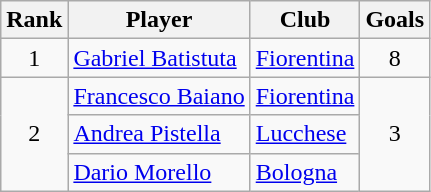<table class="wikitable sortable" style="text-align:center">
<tr>
<th>Rank</th>
<th>Player</th>
<th>Club</th>
<th>Goals</th>
</tr>
<tr>
<td>1</td>
<td align="left"><strong></strong> <a href='#'>Gabriel Batistuta</a></td>
<td align="left"><a href='#'>Fiorentina</a></td>
<td>8</td>
</tr>
<tr>
<td rowspan="3">2</td>
<td align="left"><strong></strong> <a href='#'>Francesco Baiano</a></td>
<td align="left"><a href='#'>Fiorentina</a></td>
<td rowspan="3">3</td>
</tr>
<tr>
<td align="left"><strong></strong> <a href='#'>Andrea Pistella</a></td>
<td align="left"><a href='#'>Lucchese</a></td>
</tr>
<tr>
<td align="left"><strong></strong> <a href='#'>Dario Morello</a></td>
<td align="left"><a href='#'>Bologna</a></td>
</tr>
</table>
